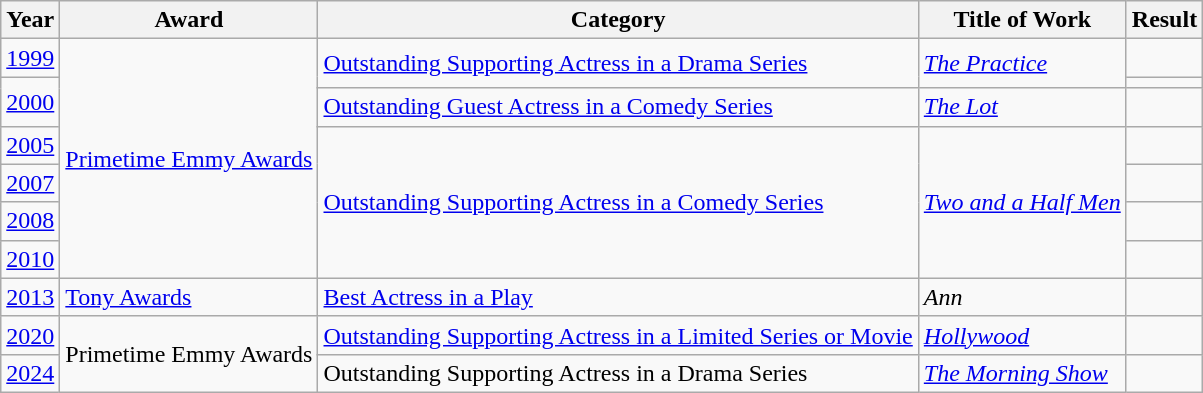<table class="wikitable">
<tr>
<th>Year</th>
<th>Award</th>
<th>Category</th>
<th>Title of Work</th>
<th>Result</th>
</tr>
<tr>
<td><a href='#'>1999</a></td>
<td rowspan=7><a href='#'>Primetime Emmy Awards</a></td>
<td rowspan="2"><a href='#'>Outstanding Supporting Actress in a Drama Series</a></td>
<td rowspan="2"><em><a href='#'>The Practice</a></em></td>
<td></td>
</tr>
<tr>
<td rowspan="2"><a href='#'>2000</a></td>
<td></td>
</tr>
<tr>
<td><a href='#'>Outstanding Guest Actress in a Comedy Series</a></td>
<td><em><a href='#'>The Lot</a></em></td>
<td></td>
</tr>
<tr>
<td><a href='#'>2005</a></td>
<td rowspan="4"><a href='#'>Outstanding Supporting Actress in a Comedy Series</a></td>
<td rowspan="4"><em><a href='#'>Two and a Half Men</a></em></td>
<td></td>
</tr>
<tr>
<td><a href='#'>2007</a></td>
<td></td>
</tr>
<tr>
<td><a href='#'>2008</a></td>
<td></td>
</tr>
<tr>
<td><a href='#'>2010</a></td>
<td></td>
</tr>
<tr>
<td><a href='#'>2013</a></td>
<td><a href='#'>Tony Awards</a></td>
<td><a href='#'>Best Actress in a Play</a></td>
<td><em>Ann</em></td>
<td></td>
</tr>
<tr>
<td><a href='#'>2020</a></td>
<td rowspan="2">Primetime Emmy Awards</td>
<td><a href='#'>Outstanding Supporting Actress in a Limited Series or Movie</a></td>
<td><em><a href='#'>Hollywood</a></em></td>
<td></td>
</tr>
<tr>
<td><a href='#'>2024</a></td>
<td>Outstanding Supporting Actress in a Drama Series</td>
<td><em><a href='#'>The Morning Show</a></em></td>
<td></td>
</tr>
</table>
